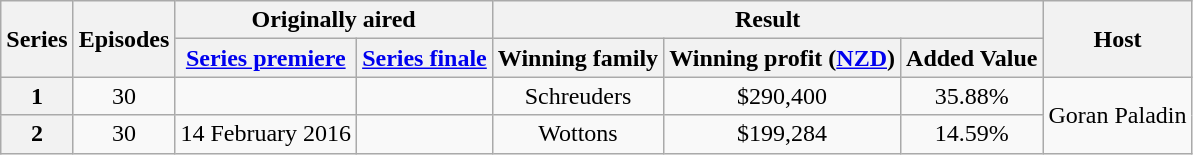<table class="wikitable plainrowheaders" style="text-align: center;">
<tr>
<th scope="col" rowspan="2">Series</th>
<th scope="col" rowspan="2">Episodes</th>
<th scope="col" colspan="2">Originally aired</th>
<th scope="col" colspan="3">Result</th>
<th scope="col" rowspan="2">Host</th>
</tr>
<tr>
<th scope="col"><a href='#'>Series premiere</a></th>
<th scope="col"><a href='#'>Series finale</a></th>
<th scope="col">Winning family</th>
<th scope="col">Winning profit (<a href='#'>NZD</a>)</th>
<th scope="col">Added Value</th>
</tr>
<tr>
<th>1</th>
<td>30</td>
<td></td>
<td></td>
<td>Schreuders</td>
<td>$290,400</td>
<td>35.88%</td>
<td rowspan=2>Goran Paladin</td>
</tr>
<tr>
<th>2</th>
<td>30</td>
<td>14 February 2016</td>
<td></td>
<td>Wottons</td>
<td>$199,284</td>
<td>14.59%</td>
</tr>
</table>
